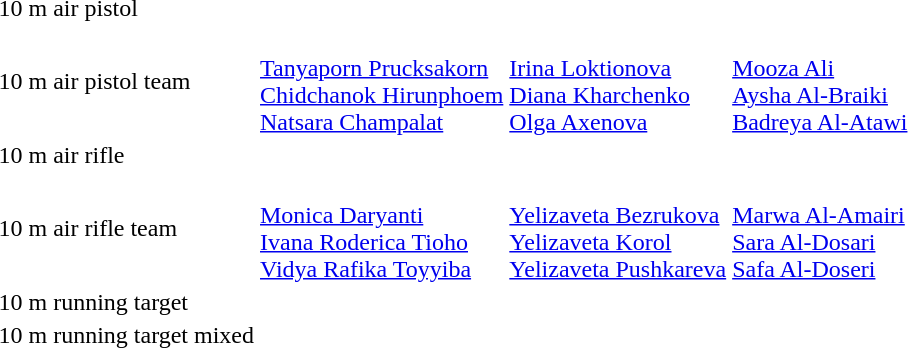<table>
<tr>
<td>10 m air pistol</td>
<td></td>
<td></td>
<td></td>
</tr>
<tr>
<td>10 m air pistol team</td>
<td><br><a href='#'>Tanyaporn Prucksakorn</a><br><a href='#'>Chidchanok Hirunphoem</a><br><a href='#'>Natsara Champalat</a></td>
<td><br><a href='#'>Irina Loktionova</a><br><a href='#'>Diana Kharchenko</a><br><a href='#'>Olga Axenova</a></td>
<td><br><a href='#'>Mooza Ali</a><br><a href='#'>Aysha Al-Braiki</a><br><a href='#'>Badreya Al-Atawi</a></td>
</tr>
<tr>
<td>10 m air rifle</td>
<td></td>
<td></td>
<td></td>
</tr>
<tr>
<td>10 m air rifle team</td>
<td><br><a href='#'>Monica Daryanti</a><br><a href='#'>Ivana Roderica Tioho</a><br><a href='#'>Vidya Rafika Toyyiba</a></td>
<td><br><a href='#'>Yelizaveta Bezrukova</a><br><a href='#'>Yelizaveta Korol</a><br><a href='#'>Yelizaveta Pushkareva</a></td>
<td><br><a href='#'>Marwa Al-Amairi</a><br><a href='#'>Sara Al-Dosari</a><br><a href='#'>Safa Al-Doseri</a></td>
</tr>
<tr>
<td>10 m running target</td>
<td></td>
<td></td>
<td></td>
</tr>
<tr>
<td>10 m running target mixed</td>
<td></td>
<td></td>
<td></td>
</tr>
</table>
